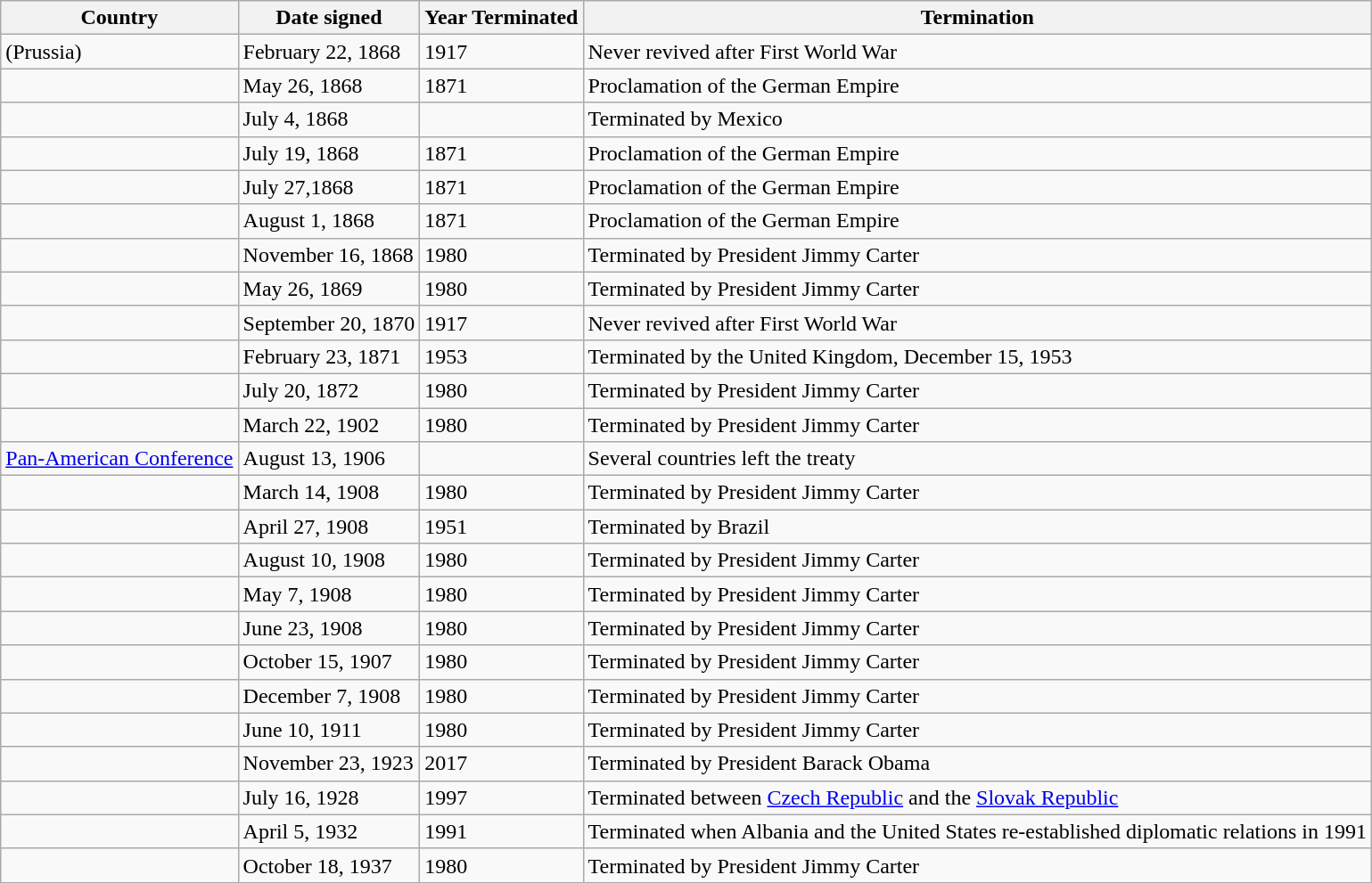<table class="wikitable">
<tr>
<th>Country</th>
<th>Date signed</th>
<th>Year Terminated</th>
<th>Termination</th>
</tr>
<tr>
<td> (Prussia)</td>
<td {{flag>February 22, 1868</td>
<td>1917</td>
<td>Never revived after First World War</td>
</tr>
<tr>
<td></td>
<td {{flag>May 26, 1868</td>
<td>1871</td>
<td>Proclamation of the German Empire</td>
</tr>
<tr>
<td></td>
<td {{flag>July 4, 1868</td>
<td></td>
<td>Terminated by Mexico</td>
</tr>
<tr>
<td></td>
<td>July 19, 1868</td>
<td>1871</td>
<td>Proclamation of the German Empire</td>
</tr>
<tr>
<td></td>
<td>July 27,1868</td>
<td>1871</td>
<td>Proclamation of the German Empire</td>
</tr>
<tr>
<td></td>
<td>August 1, 1868</td>
<td>1871</td>
<td>Proclamation of the German Empire</td>
</tr>
<tr>
<td></td>
<td>November 16, 1868</td>
<td>1980</td>
<td>Terminated by President Jimmy Carter</td>
</tr>
<tr>
<td></td>
<td>May 26, 1869</td>
<td>1980</td>
<td>Terminated by President Jimmy Carter</td>
</tr>
<tr>
<td></td>
<td>September 20, 1870</td>
<td>1917</td>
<td>Never revived after First World War</td>
</tr>
<tr>
<td></td>
<td>February 23, 1871</td>
<td>1953</td>
<td>Terminated by the United Kingdom, December 15, 1953</td>
</tr>
<tr>
<td></td>
<td>July 20, 1872</td>
<td>1980</td>
<td>Terminated by President Jimmy Carter</td>
</tr>
<tr>
<td></td>
<td>March 22, 1902</td>
<td>1980</td>
<td>Terminated by President Jimmy Carter</td>
</tr>
<tr>
<td><a href='#'>Pan-American Conference</a></td>
<td>August 13, 1906</td>
<td></td>
<td>Several countries left the treaty</td>
</tr>
<tr>
<td></td>
<td>March 14, 1908</td>
<td>1980</td>
<td>Terminated by President Jimmy Carter</td>
</tr>
<tr>
<td></td>
<td>April 27, 1908</td>
<td>1951</td>
<td>Terminated by Brazil</td>
</tr>
<tr>
<td></td>
<td>August 10, 1908</td>
<td>1980</td>
<td>Terminated by President Jimmy Carter</td>
</tr>
<tr>
<td></td>
<td>May 7, 1908</td>
<td>1980</td>
<td>Terminated by President Jimmy Carter</td>
</tr>
<tr>
<td></td>
<td>June 23, 1908</td>
<td>1980</td>
<td>Terminated by President Jimmy Carter</td>
</tr>
<tr>
<td></td>
<td>October 15, 1907</td>
<td>1980</td>
<td>Terminated by President Jimmy Carter</td>
</tr>
<tr>
<td></td>
<td>December 7, 1908</td>
<td>1980</td>
<td>Terminated by President Jimmy Carter</td>
</tr>
<tr>
<td></td>
<td>June 10, 1911</td>
<td>1980</td>
<td>Terminated by President Jimmy Carter</td>
</tr>
<tr>
<td></td>
<td>November 23, 1923</td>
<td>2017</td>
<td>Terminated by President Barack Obama</td>
</tr>
<tr>
<td></td>
<td>July 16, 1928</td>
<td>1997</td>
<td>Terminated between   <a href='#'>Czech Republic</a> and the <a href='#'>Slovak Republic</a></td>
</tr>
<tr>
<td></td>
<td>April 5, 1932</td>
<td>1991</td>
<td>Terminated when   Albania and the United States re-established diplomatic relations in 1991</td>
</tr>
<tr>
<td></td>
<td>October 18, 1937</td>
<td>1980</td>
<td>Terminated by President Jimmy Carter</td>
</tr>
</table>
